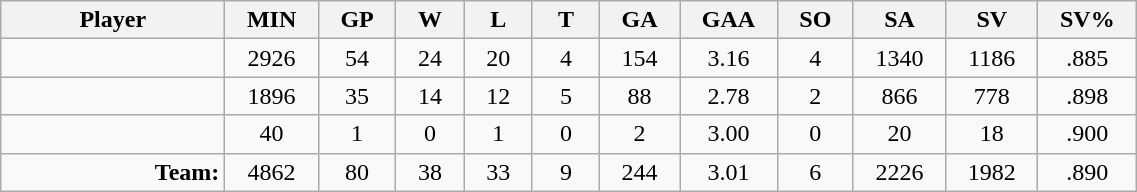<table class="wikitable sortable" width="60%">
<tr>
<th bgcolor="#DDDDFF" width="10%">Player</th>
<th width="3%" bgcolor="#DDDDFF" title="Minutes played">MIN</th>
<th width="3%" bgcolor="#DDDDFF" title="Games played in">GP</th>
<th width="3%" bgcolor="#DDDDFF" title="Games played in">W</th>
<th width="3%" bgcolor="#DDDDFF"title="Games played in">L</th>
<th width="3%" bgcolor="#DDDDFF" title="Ties">T</th>
<th width="3%" bgcolor="#DDDDFF" title="Goals against">GA</th>
<th width="3%" bgcolor="#DDDDFF" title="Goals against average">GAA</th>
<th width="3%" bgcolor="#DDDDFF"title="Shut-outs">SO</th>
<th width="3%" bgcolor="#DDDDFF" title="Shots against">SA</th>
<th width="3%" bgcolor="#DDDDFF" title="Shots saved">SV</th>
<th width="3%" bgcolor="#DDDDFF" title="Save percentage">SV%</th>
</tr>
<tr align="center">
<td align="right"></td>
<td>2926</td>
<td>54</td>
<td>24</td>
<td>20</td>
<td>4</td>
<td>154</td>
<td>3.16</td>
<td>4</td>
<td>1340</td>
<td>1186</td>
<td>.885</td>
</tr>
<tr align="center">
<td align="right"></td>
<td>1896</td>
<td>35</td>
<td>14</td>
<td>12</td>
<td>5</td>
<td>88</td>
<td>2.78</td>
<td>2</td>
<td>866</td>
<td>778</td>
<td>.898</td>
</tr>
<tr align="center">
<td align="right"></td>
<td>40</td>
<td>1</td>
<td>0</td>
<td>1</td>
<td>0</td>
<td>2</td>
<td>3.00</td>
<td>0</td>
<td>20</td>
<td>18</td>
<td>.900</td>
</tr>
<tr align="center">
<td align="right"><strong>Team:</strong></td>
<td>4862</td>
<td>80</td>
<td>38</td>
<td>33</td>
<td>9</td>
<td>244</td>
<td>3.01</td>
<td>6</td>
<td>2226</td>
<td>1982</td>
<td>.890</td>
</tr>
</table>
